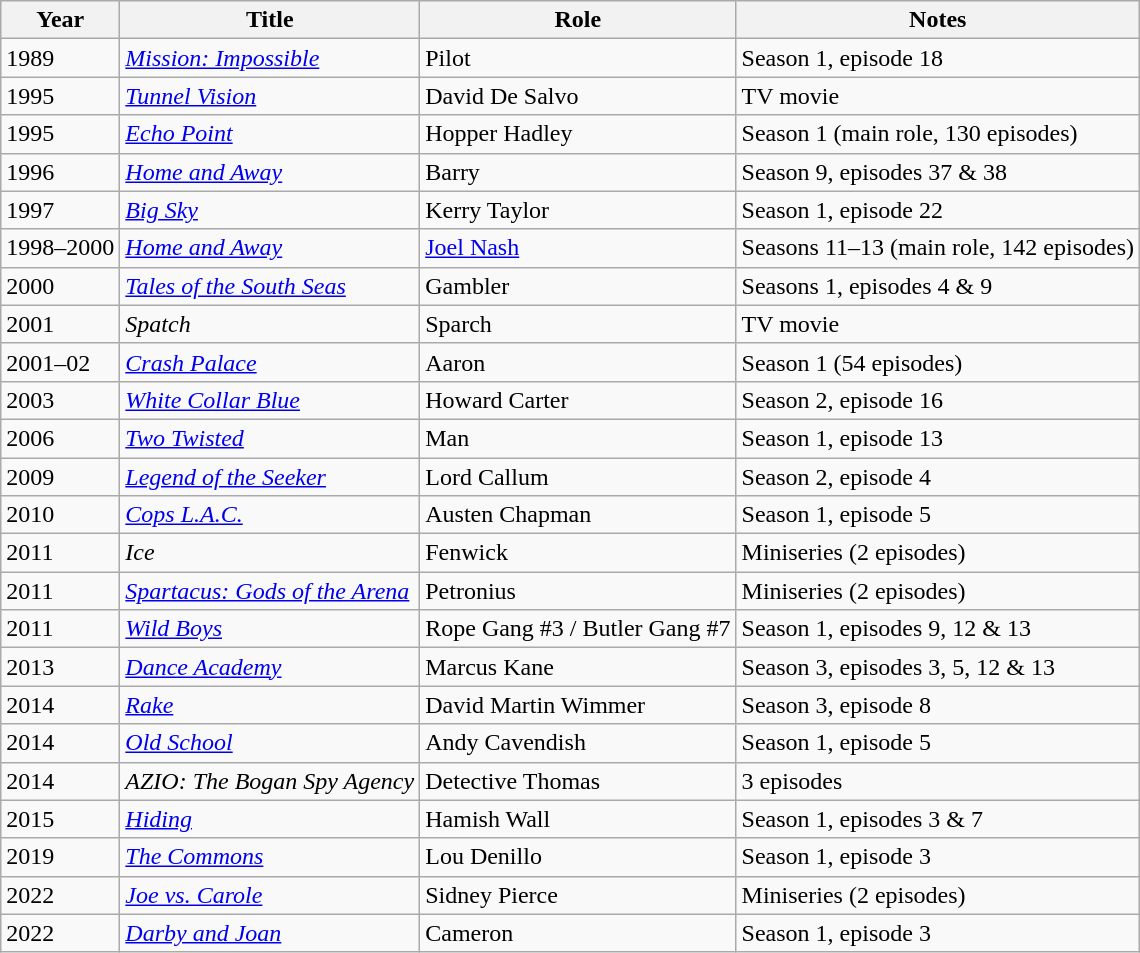<table class="wikitable">
<tr>
<th>Year</th>
<th>Title</th>
<th>Role</th>
<th>Notes</th>
</tr>
<tr>
<td>1989</td>
<td><em><a href='#'>Mission: Impossible</a></em></td>
<td>Pilot</td>
<td>Season 1, episode 18</td>
</tr>
<tr>
<td>1995</td>
<td><em><a href='#'>Tunnel Vision</a></em></td>
<td>David De Salvo</td>
<td>TV movie</td>
</tr>
<tr>
<td>1995</td>
<td><em><a href='#'>Echo Point</a></em></td>
<td>Hopper Hadley</td>
<td>Season 1 (main role, 130 episodes)</td>
</tr>
<tr>
<td>1996</td>
<td><em><a href='#'>Home and Away</a></em></td>
<td>Barry</td>
<td>Season 9, episodes 37 & 38</td>
</tr>
<tr>
<td>1997</td>
<td><em><a href='#'>Big Sky</a></em></td>
<td>Kerry Taylor</td>
<td>Season 1, episode 22</td>
</tr>
<tr>
<td>1998–2000</td>
<td><em><a href='#'>Home and Away</a></em></td>
<td><a href='#'>Joel Nash</a></td>
<td>Seasons 11–13 (main role, 142 episodes)</td>
</tr>
<tr>
<td>2000</td>
<td><em><a href='#'>Tales of the South Seas</a></em></td>
<td>Gambler</td>
<td>Seasons 1, episodes 4 & 9</td>
</tr>
<tr>
<td>2001</td>
<td><em>Spatch</em></td>
<td>Sparch</td>
<td>TV movie</td>
</tr>
<tr>
<td>2001–02</td>
<td><em><a href='#'>Crash Palace</a></em></td>
<td>Aaron</td>
<td>Season 1 (54 episodes)</td>
</tr>
<tr>
<td>2003</td>
<td><em><a href='#'>White Collar Blue</a></em></td>
<td>Howard Carter</td>
<td>Season 2, episode 16</td>
</tr>
<tr>
<td>2006</td>
<td><em><a href='#'>Two Twisted</a></em></td>
<td>Man</td>
<td>Season 1, episode 13</td>
</tr>
<tr>
<td>2009</td>
<td><em><a href='#'>Legend of the Seeker</a></em></td>
<td>Lord Callum</td>
<td>Season 2, episode 4</td>
</tr>
<tr>
<td>2010</td>
<td><em><a href='#'>Cops L.A.C.</a></em></td>
<td>Austen Chapman</td>
<td>Season 1, episode 5</td>
</tr>
<tr>
<td>2011</td>
<td><em>Ice</em></td>
<td>Fenwick</td>
<td>Miniseries (2 episodes)</td>
</tr>
<tr>
<td>2011</td>
<td><em><a href='#'>Spartacus: Gods of the Arena</a></em></td>
<td>Petronius</td>
<td>Miniseries (2 episodes)</td>
</tr>
<tr>
<td>2011</td>
<td><em><a href='#'>Wild Boys</a></em></td>
<td>Rope Gang #3 / Butler Gang #7</td>
<td>Season 1, episodes 9, 12 & 13</td>
</tr>
<tr>
<td>2013</td>
<td><em><a href='#'>Dance Academy</a></em></td>
<td>Marcus Kane</td>
<td>Season 3, episodes 3, 5, 12 & 13</td>
</tr>
<tr>
<td>2014</td>
<td><em><a href='#'>Rake</a></em></td>
<td>David Martin Wimmer</td>
<td>Season 3, episode 8</td>
</tr>
<tr>
<td>2014</td>
<td><em><a href='#'>Old School</a></em></td>
<td>Andy Cavendish</td>
<td>Season 1, episode 5</td>
</tr>
<tr>
<td>2014</td>
<td><em>AZIO: The Bogan Spy Agency</em></td>
<td>Detective Thomas</td>
<td>3 episodes</td>
</tr>
<tr>
<td>2015</td>
<td><em><a href='#'>Hiding</a></em></td>
<td>Hamish Wall</td>
<td>Season 1, episodes 3 & 7</td>
</tr>
<tr>
<td>2019</td>
<td><em><a href='#'>The Commons</a></em></td>
<td>Lou Denillo</td>
<td>Season 1, episode 3</td>
</tr>
<tr>
<td>2022</td>
<td><em><a href='#'>Joe vs. Carole</a></em></td>
<td>Sidney Pierce</td>
<td>Miniseries (2 episodes)</td>
</tr>
<tr>
<td>2022</td>
<td><em><a href='#'>Darby and Joan</a></em></td>
<td>Cameron</td>
<td>Season 1, episode 3</td>
</tr>
</table>
